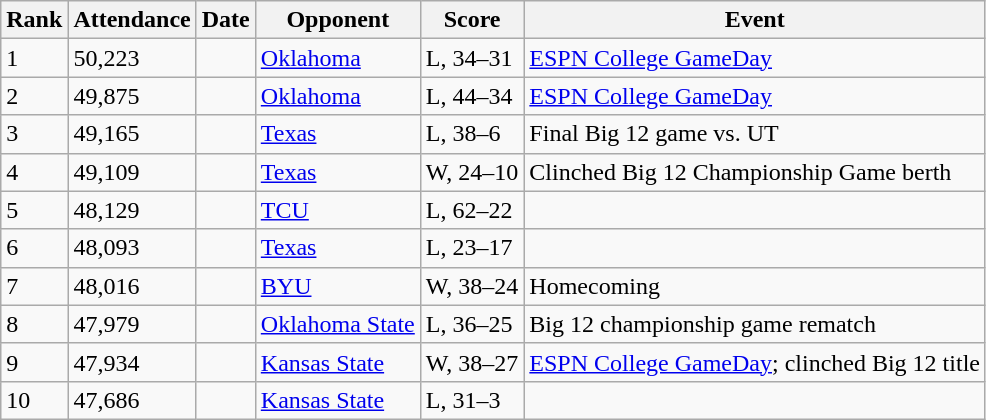<table class="wikitable sortable">
<tr>
<th>Rank</th>
<th>Attendance</th>
<th>Date</th>
<th>Opponent</th>
<th>Score</th>
<th>Event</th>
</tr>
<tr>
<td>1</td>
<td>50,223</td>
<td></td>
<td><a href='#'>Oklahoma</a></td>
<td>L, 34–31</td>
<td><a href='#'>ESPN College GameDay</a></td>
</tr>
<tr>
<td>2</td>
<td>49,875</td>
<td></td>
<td><a href='#'>Oklahoma</a></td>
<td>L, 44–34</td>
<td><a href='#'>ESPN College GameDay</a></td>
</tr>
<tr>
<td>3</td>
<td>49,165</td>
<td></td>
<td><a href='#'>Texas</a></td>
<td>L, 38–6</td>
<td>Final Big 12 game vs. UT</td>
</tr>
<tr>
<td>4</td>
<td>49,109</td>
<td></td>
<td><a href='#'>Texas</a></td>
<td>W, 24–10</td>
<td>Clinched Big 12 Championship Game berth</td>
</tr>
<tr>
<td>5</td>
<td>48,129</td>
<td></td>
<td><a href='#'>TCU</a></td>
<td>L, 62–22</td>
<td></td>
</tr>
<tr>
<td>6</td>
<td>48,093</td>
<td></td>
<td><a href='#'>Texas</a></td>
<td>L, 23–17</td>
<td></td>
</tr>
<tr>
<td>7</td>
<td>48,016</td>
<td></td>
<td><a href='#'>BYU</a></td>
<td>W, 38–24</td>
<td>Homecoming</td>
</tr>
<tr>
<td>8</td>
<td>47,979</td>
<td></td>
<td><a href='#'>Oklahoma State</a></td>
<td>L, 36–25</td>
<td>Big 12 championship game rematch</td>
</tr>
<tr>
<td>9</td>
<td>47,934</td>
<td></td>
<td><a href='#'>Kansas State</a></td>
<td>W, 38–27</td>
<td><a href='#'>ESPN College GameDay</a>; clinched Big 12 title</td>
</tr>
<tr>
<td>10</td>
<td>47,686</td>
<td></td>
<td><a href='#'>Kansas State</a></td>
<td>L, 31–3</td>
<td></td>
</tr>
</table>
